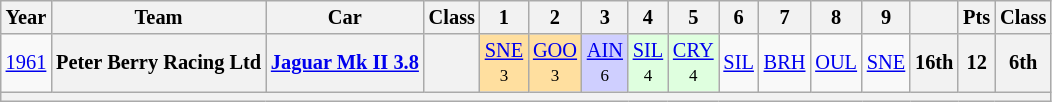<table class="wikitable" style="text-align:center; font-size:85%">
<tr>
<th>Year</th>
<th>Team</th>
<th>Car</th>
<th>Class</th>
<th>1</th>
<th>2</th>
<th>3</th>
<th>4</th>
<th>5</th>
<th>6</th>
<th>7</th>
<th>8</th>
<th>9</th>
<th></th>
<th>Pts</th>
<th>Class</th>
</tr>
<tr>
<td><a href='#'>1961</a></td>
<th>Peter Berry Racing Ltd</th>
<th><a href='#'>Jaguar Mk II 3.8</a></th>
<th><span></span></th>
<td style="background:#FFDF9F;"><a href='#'>SNE</a><br><small>3</small></td>
<td style="background:#FFDF9F;"><a href='#'>GOO</a><br><small>3</small></td>
<td style="background:#CFCFFF;"><a href='#'>AIN</a><br><small>6</small></td>
<td style="background:#DFFFDF;"><a href='#'>SIL</a><br><small>4</small></td>
<td style="background:#DFFFDF;"><a href='#'>CRY</a><br><small>4</small></td>
<td><a href='#'>SIL</a></td>
<td><a href='#'>BRH</a></td>
<td><a href='#'>OUL</a></td>
<td><a href='#'>SNE</a></td>
<th>16th</th>
<th>12</th>
<th>6th</th>
</tr>
<tr>
<th colspan="16"></th>
</tr>
</table>
